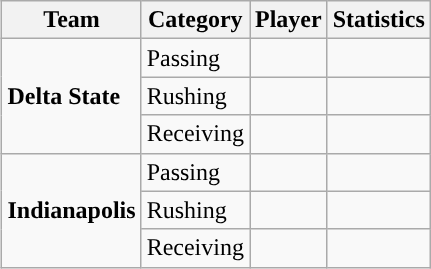<table class="wikitable" style="float: right;">
<tr>
<th>Team</th>
<th>Category</th>
<th>Player</th>
<th>Statistics</th>
</tr>
<tr>
<td rowspan=3><strong>Delta State</strong></td>
<td>Passing</td>
<td></td>
<td></td>
</tr>
<tr>
<td>Rushing</td>
<td></td>
<td></td>
</tr>
<tr>
<td>Receiving</td>
<td></td>
<td></td>
</tr>
<tr>
<td rowspan=3><strong>Indianapolis</strong></td>
<td>Passing</td>
<td></td>
<td></td>
</tr>
<tr>
<td>Rushing</td>
<td></td>
<td></td>
</tr>
<tr>
<td>Receiving</td>
<td></td>
<td></td>
</tr>
</table>
